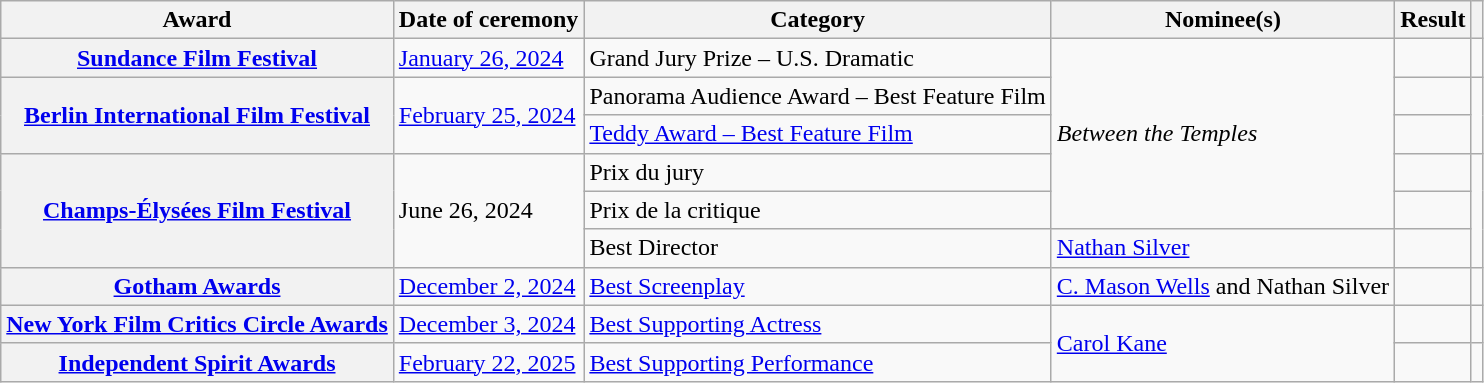<table class="wikitable sortable plainrowheaders">
<tr>
<th scope="col">Award</th>
<th scope="col">Date of ceremony</th>
<th scope="col">Category</th>
<th scope="col">Nominee(s)</th>
<th>Result</th>
<th class="unsortable" scope="col"></th>
</tr>
<tr>
<th scope="row"><a href='#'>Sundance Film Festival</a></th>
<td><a href='#'>January 26, 2024</a></td>
<td>Grand Jury Prize – U.S. Dramatic</td>
<td rowspan="5"><em>Between the Temples</em></td>
<td></td>
<td align="center"></td>
</tr>
<tr>
<th rowspan="2" scope="row"><a href='#'>Berlin International Film Festival</a></th>
<td rowspan="2"><a href='#'>February 25, 2024</a></td>
<td>Panorama Audience Award – Best Feature Film</td>
<td></td>
<td rowspan="2" align="center"></td>
</tr>
<tr>
<td><a href='#'>Teddy Award – Best Feature Film</a></td>
<td></td>
</tr>
<tr>
<th rowspan="3" scope="row"><a href='#'>Champs-Élysées Film Festival</a></th>
<td rowspan="3">June 26, 2024</td>
<td>Prix du jury</td>
<td></td>
<td rowspan="3" align="center"></td>
</tr>
<tr>
<td>Prix de la critique</td>
<td></td>
</tr>
<tr>
<td>Best Director</td>
<td><a href='#'>Nathan Silver</a></td>
<td></td>
</tr>
<tr>
<th scope="row"><a href='#'>Gotham Awards</a></th>
<td><a href='#'>December 2, 2024</a></td>
<td><a href='#'>Best Screenplay</a></td>
<td><a href='#'>C. Mason Wells</a> and Nathan Silver</td>
<td></td>
<td align="center"></td>
</tr>
<tr>
<th scope="row"><a href='#'>New York Film Critics Circle Awards</a></th>
<td><a href='#'>December 3, 2024</a></td>
<td><a href='#'>Best Supporting Actress</a></td>
<td rowspan="2"><a href='#'>Carol Kane</a></td>
<td></td>
<td align="center"></td>
</tr>
<tr>
<th scope="row"><a href='#'>Independent Spirit Awards</a></th>
<td><a href='#'>February 22, 2025</a></td>
<td><a href='#'>Best Supporting Performance</a></td>
<td></td>
<td align="center"></td>
</tr>
</table>
